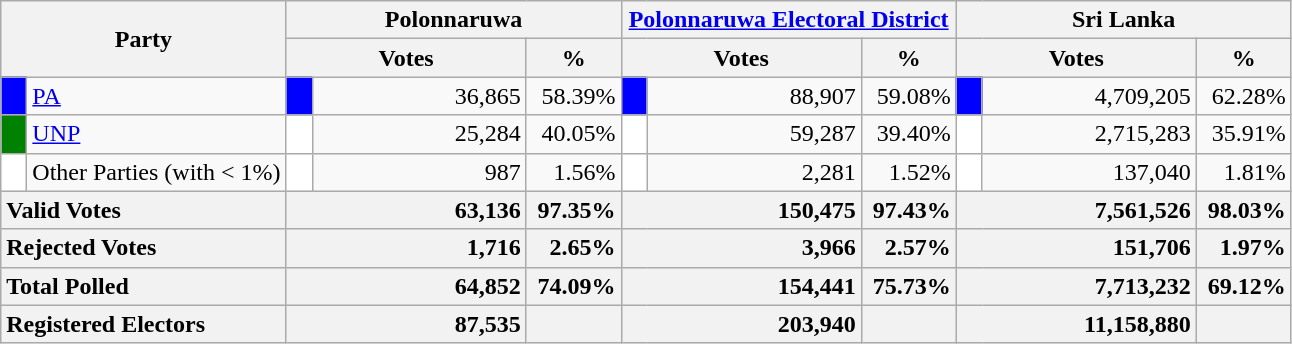<table class="wikitable">
<tr>
<th colspan="2" width="144px"rowspan="2">Party</th>
<th colspan="3" width="216px">Polonnaruwa</th>
<th colspan="3" width="216px"><a href='#'>Polonnaruwa Electoral District</a></th>
<th colspan="3" width="216px">Sri Lanka</th>
</tr>
<tr>
<th colspan="2" width="144px">Votes</th>
<th>%</th>
<th colspan="2" width="144px">Votes</th>
<th>%</th>
<th colspan="2" width="144px">Votes</th>
<th>%</th>
</tr>
<tr>
<td style="background-color:blue;" width="10px"></td>
<td style="text-align:left;"><a href='#'>PA</a></td>
<td style="background-color:blue;" width="10px"></td>
<td style="text-align:right;">36,865</td>
<td style="text-align:right;">58.39%</td>
<td style="background-color:blue;" width="10px"></td>
<td style="text-align:right;">88,907</td>
<td style="text-align:right;">59.08%</td>
<td style="background-color:blue;" width="10px"></td>
<td style="text-align:right;">4,709,205</td>
<td style="text-align:right;">62.28%</td>
</tr>
<tr>
<td style="background-color:green;" width="10px"></td>
<td style="text-align:left;"><a href='#'>UNP</a></td>
<td style="background-color:white;" width="10px"></td>
<td style="text-align:right;">25,284</td>
<td style="text-align:right;">40.05%</td>
<td style="background-color:white;" width="10px"></td>
<td style="text-align:right;">59,287</td>
<td style="text-align:right;">39.40%</td>
<td style="background-color:white;" width="10px"></td>
<td style="text-align:right;">2,715,283</td>
<td style="text-align:right;">35.91%</td>
</tr>
<tr>
<td style="background-color:white;" width="10px"></td>
<td style="text-align:left;">Other Parties (with < 1%)</td>
<td style="background-color:white;" width="10px"></td>
<td style="text-align:right;">987</td>
<td style="text-align:right;">1.56%</td>
<td style="background-color:white;" width="10px"></td>
<td style="text-align:right;">2,281</td>
<td style="text-align:right;">1.52%</td>
<td style="background-color:white;" width="10px"></td>
<td style="text-align:right;">137,040</td>
<td style="text-align:right;">1.81%</td>
</tr>
<tr>
<th colspan="2" width="144px"style="text-align:left;">Valid Votes</th>
<th style="text-align:right;"colspan="2" width="144px">63,136</th>
<th style="text-align:right;">97.35%</th>
<th style="text-align:right;"colspan="2" width="144px">150,475</th>
<th style="text-align:right;">97.43%</th>
<th style="text-align:right;"colspan="2" width="144px">7,561,526</th>
<th style="text-align:right;">98.03%</th>
</tr>
<tr>
<th colspan="2" width="144px"style="text-align:left;">Rejected Votes</th>
<th style="text-align:right;"colspan="2" width="144px">1,716</th>
<th style="text-align:right;">2.65%</th>
<th style="text-align:right;"colspan="2" width="144px">3,966</th>
<th style="text-align:right;">2.57%</th>
<th style="text-align:right;"colspan="2" width="144px">151,706</th>
<th style="text-align:right;">1.97%</th>
</tr>
<tr>
<th colspan="2" width="144px"style="text-align:left;">Total Polled</th>
<th style="text-align:right;"colspan="2" width="144px">64,852</th>
<th style="text-align:right;">74.09%</th>
<th style="text-align:right;"colspan="2" width="144px">154,441</th>
<th style="text-align:right;">75.73%</th>
<th style="text-align:right;"colspan="2" width="144px">7,713,232</th>
<th style="text-align:right;">69.12%</th>
</tr>
<tr>
<th colspan="2" width="144px"style="text-align:left;">Registered Electors</th>
<th style="text-align:right;"colspan="2" width="144px">87,535</th>
<th></th>
<th style="text-align:right;"colspan="2" width="144px">203,940</th>
<th></th>
<th style="text-align:right;"colspan="2" width="144px">11,158,880</th>
<th></th>
</tr>
</table>
